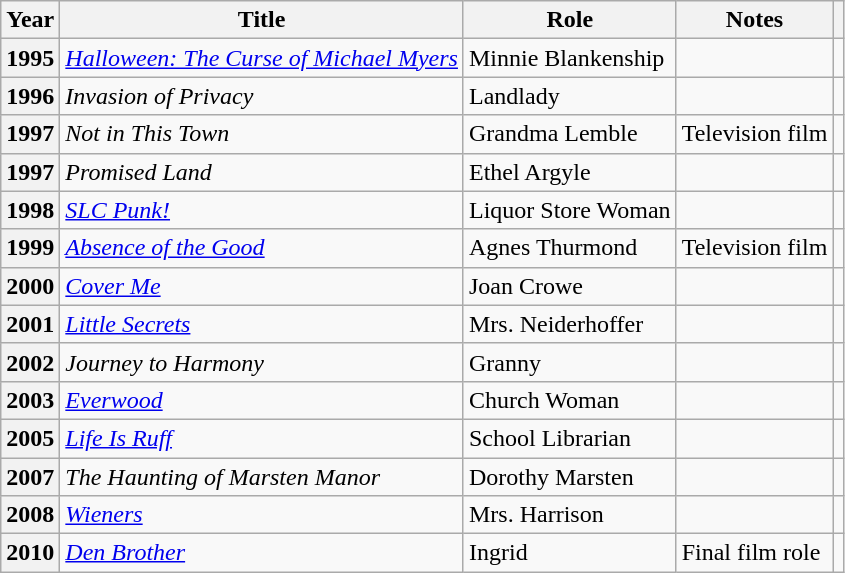<table class="wikitable plainrowheaders sortable" style="margin-right: 0;">
<tr>
<th scope="col">Year</th>
<th scope="col">Title</th>
<th scope="col">Role</th>
<th scope="col" class="unsortable">Notes</th>
<th scope="col" class="unsortable"></th>
</tr>
<tr>
<th scope="row">1995</th>
<td><em><a href='#'>Halloween: The Curse of Michael Myers</a></em></td>
<td>Minnie Blankenship</td>
<td></td>
<td style="text-align:center;"></td>
</tr>
<tr>
<th scope="row">1996</th>
<td><em>Invasion of Privacy</em></td>
<td>Landlady</td>
<td></td>
<td style="text-align:center;"></td>
</tr>
<tr>
<th scope="row">1997</th>
<td><em>Not in This Town</em></td>
<td>Grandma Lemble</td>
<td>Television film</td>
<td style="text-align:center;"></td>
</tr>
<tr>
<th scope="row">1997</th>
<td><em>Promised Land</em></td>
<td>Ethel Argyle</td>
<td></td>
<td style="text-align:center;"></td>
</tr>
<tr>
<th scope="row">1998</th>
<td><em><a href='#'>SLC Punk!</a></em></td>
<td>Liquor Store Woman</td>
<td></td>
<td style="text-align:center;"></td>
</tr>
<tr>
<th scope="row">1999</th>
<td><em><a href='#'>Absence of the Good</a></em></td>
<td>Agnes Thurmond</td>
<td>Television film</td>
<td style="text-align:center;"></td>
</tr>
<tr>
<th scope="row">2000</th>
<td><em><a href='#'>Cover Me</a></em></td>
<td>Joan Crowe</td>
<td></td>
<td style="text-align:center;"></td>
</tr>
<tr>
<th scope="row">2001</th>
<td><em><a href='#'>Little Secrets</a></em></td>
<td>Mrs. Neiderhoffer</td>
<td></td>
<td style="text-align:center;"></td>
</tr>
<tr>
<th scope="row">2002</th>
<td><em>Journey to Harmony</em></td>
<td>Granny</td>
<td></td>
<td style="text-align:center;"></td>
</tr>
<tr>
<th scope="row">2003</th>
<td><em><a href='#'>Everwood</a></em></td>
<td>Church Woman</td>
<td></td>
<td style="text-align:center;"></td>
</tr>
<tr>
<th scope="row">2005</th>
<td><em><a href='#'>Life Is Ruff</a></em></td>
<td>School Librarian</td>
<td></td>
<td style="text-align:center;"></td>
</tr>
<tr>
<th scope="row">2007</th>
<td><em>The Haunting of Marsten Manor</em></td>
<td>Dorothy Marsten</td>
<td></td>
<td style="text-align:center;"></td>
</tr>
<tr>
<th scope="row">2008</th>
<td><em><a href='#'>Wieners</a></em></td>
<td>Mrs. Harrison</td>
<td></td>
<td style="text-align:center;"></td>
</tr>
<tr>
<th scope="row">2010</th>
<td><em><a href='#'>Den Brother</a></em></td>
<td>Ingrid</td>
<td>Final film role</td>
<td style="text-align:center;"></td>
</tr>
</table>
